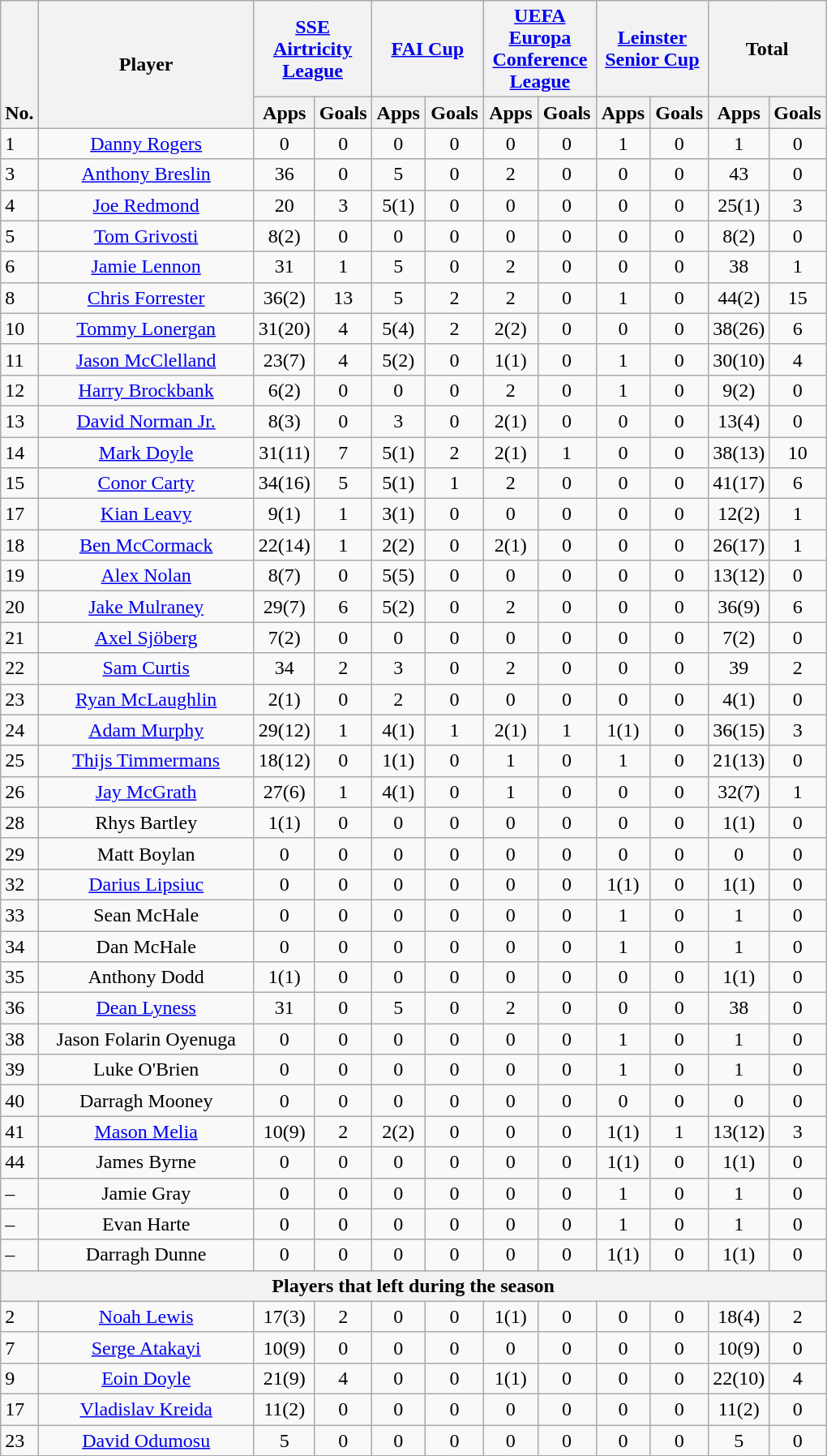<table class="wikitable" style="text-align:center">
<tr>
<th rowspan="2" style="vertical-align:bottom">No.</th>
<th rowspan="2" style="width:170px">Player</th>
<th colspan="2" style="width:85px"><a href='#'>SSE Airtricity League</a></th>
<th colspan="2" style="width:85px"><a href='#'>FAI Cup</a></th>
<th colspan="2" style="width:85px"><a href='#'>UEFA Europa Conference League</a></th>
<th colspan="2" style="width:85px"><a href='#'>Leinster Senior Cup</a></th>
<th colspan="2" style="width:85px">Total</th>
</tr>
<tr>
<th>Apps</th>
<th>Goals</th>
<th>Apps</th>
<th>Goals</th>
<th>Apps</th>
<th>Goals</th>
<th>Apps</th>
<th>Goals</th>
<th>Apps</th>
<th>Goals</th>
</tr>
<tr>
<td align="left">1</td>
<td><a href='#'>Danny Rogers</a></td>
<td>0</td>
<td>0</td>
<td>0</td>
<td>0</td>
<td>0</td>
<td>0</td>
<td>1</td>
<td>0</td>
<td>1</td>
<td>0</td>
</tr>
<tr>
<td align="left">3</td>
<td><a href='#'>Anthony Breslin</a></td>
<td>36</td>
<td>0</td>
<td>5</td>
<td>0</td>
<td>2</td>
<td>0</td>
<td>0</td>
<td>0</td>
<td>43</td>
<td>0</td>
</tr>
<tr>
<td align="left">4</td>
<td><a href='#'>Joe Redmond</a></td>
<td>20</td>
<td>3</td>
<td>5(1)</td>
<td>0</td>
<td>0</td>
<td>0</td>
<td>0</td>
<td>0</td>
<td>25(1)</td>
<td>3</td>
</tr>
<tr>
<td align="left">5</td>
<td><a href='#'>Tom Grivosti</a></td>
<td>8(2)</td>
<td>0</td>
<td>0</td>
<td>0</td>
<td>0</td>
<td>0</td>
<td>0</td>
<td>0</td>
<td>8(2)</td>
<td>0</td>
</tr>
<tr>
<td align="left">6</td>
<td><a href='#'>Jamie Lennon</a></td>
<td>31</td>
<td>1</td>
<td>5</td>
<td>0</td>
<td>2</td>
<td>0</td>
<td>0</td>
<td>0</td>
<td>38</td>
<td>1</td>
</tr>
<tr>
<td align="left">8</td>
<td><a href='#'>Chris Forrester</a></td>
<td>36(2)</td>
<td>13</td>
<td>5</td>
<td>2</td>
<td>2</td>
<td>0</td>
<td>1</td>
<td>0</td>
<td>44(2)</td>
<td>15</td>
</tr>
<tr>
<td align="left">10</td>
<td><a href='#'>Tommy Lonergan</a></td>
<td>31(20)</td>
<td>4</td>
<td>5(4)</td>
<td>2</td>
<td>2(2)</td>
<td>0</td>
<td>0</td>
<td>0</td>
<td>38(26)</td>
<td>6</td>
</tr>
<tr>
<td align="left">11</td>
<td><a href='#'>Jason McClelland</a></td>
<td>23(7)</td>
<td>4</td>
<td>5(2)</td>
<td>0</td>
<td>1(1)</td>
<td>0</td>
<td>1</td>
<td>0</td>
<td>30(10)</td>
<td>4</td>
</tr>
<tr>
<td align="left">12</td>
<td><a href='#'>Harry Brockbank</a></td>
<td>6(2)</td>
<td>0</td>
<td>0</td>
<td>0</td>
<td>2</td>
<td>0</td>
<td>1</td>
<td>0</td>
<td>9(2)</td>
<td>0</td>
</tr>
<tr>
<td align="left">13</td>
<td><a href='#'>David Norman Jr.</a></td>
<td>8(3)</td>
<td>0</td>
<td>3</td>
<td>0</td>
<td>2(1)</td>
<td>0</td>
<td>0</td>
<td>0</td>
<td>13(4)</td>
<td>0</td>
</tr>
<tr>
<td align="left">14</td>
<td><a href='#'>Mark Doyle</a></td>
<td>31(11)</td>
<td>7</td>
<td>5(1)</td>
<td>2</td>
<td>2(1)</td>
<td>1</td>
<td>0</td>
<td>0</td>
<td>38(13)</td>
<td>10</td>
</tr>
<tr>
<td align="left">15</td>
<td><a href='#'>Conor Carty</a></td>
<td>34(16)</td>
<td>5</td>
<td>5(1)</td>
<td>1</td>
<td>2</td>
<td>0</td>
<td>0</td>
<td>0</td>
<td>41(17)</td>
<td>6</td>
</tr>
<tr>
<td align="left">17</td>
<td><a href='#'>Kian Leavy</a></td>
<td>9(1)</td>
<td>1</td>
<td>3(1)</td>
<td>0</td>
<td>0</td>
<td>0</td>
<td>0</td>
<td>0</td>
<td>12(2)</td>
<td>1</td>
</tr>
<tr>
<td align="left">18</td>
<td><a href='#'>Ben McCormack</a></td>
<td>22(14)</td>
<td>1</td>
<td>2(2)</td>
<td>0</td>
<td>2(1)</td>
<td>0</td>
<td>0</td>
<td>0</td>
<td>26(17)</td>
<td>1</td>
</tr>
<tr>
<td align="left">19</td>
<td><a href='#'>Alex Nolan</a></td>
<td>8(7)</td>
<td>0</td>
<td>5(5)</td>
<td>0</td>
<td>0</td>
<td>0</td>
<td>0</td>
<td>0</td>
<td>13(12)</td>
<td>0</td>
</tr>
<tr>
<td align="left">20</td>
<td><a href='#'>Jake Mulraney</a></td>
<td>29(7)</td>
<td>6</td>
<td>5(2)</td>
<td>0</td>
<td>2</td>
<td>0</td>
<td>0</td>
<td>0</td>
<td>36(9)</td>
<td>6</td>
</tr>
<tr>
<td align="left">21</td>
<td><a href='#'>Axel Sjöberg</a></td>
<td>7(2)</td>
<td>0</td>
<td>0</td>
<td>0</td>
<td>0</td>
<td>0</td>
<td>0</td>
<td>0</td>
<td>7(2)</td>
<td>0</td>
</tr>
<tr>
<td align="left">22</td>
<td><a href='#'>Sam Curtis</a></td>
<td>34</td>
<td>2</td>
<td>3</td>
<td>0</td>
<td>2</td>
<td>0</td>
<td>0</td>
<td>0</td>
<td>39</td>
<td>2</td>
</tr>
<tr>
<td align="left">23</td>
<td><a href='#'>Ryan McLaughlin</a></td>
<td>2(1)</td>
<td>0</td>
<td>2</td>
<td>0</td>
<td>0</td>
<td>0</td>
<td>0</td>
<td>0</td>
<td>4(1)</td>
<td>0</td>
</tr>
<tr>
<td align="left">24</td>
<td><a href='#'>Adam Murphy</a></td>
<td>29(12)</td>
<td>1</td>
<td>4(1)</td>
<td>1</td>
<td>2(1)</td>
<td>1</td>
<td>1(1)</td>
<td>0</td>
<td>36(15)</td>
<td>3</td>
</tr>
<tr>
<td align="left">25</td>
<td><a href='#'>Thijs Timmermans</a></td>
<td>18(12)</td>
<td>0</td>
<td>1(1)</td>
<td>0</td>
<td>1</td>
<td>0</td>
<td>1</td>
<td>0</td>
<td>21(13)</td>
<td>0</td>
</tr>
<tr>
<td align="left">26</td>
<td><a href='#'>Jay McGrath</a></td>
<td>27(6)</td>
<td>1</td>
<td>4(1)</td>
<td>0</td>
<td>1</td>
<td>0</td>
<td>0</td>
<td>0</td>
<td>32(7)</td>
<td>1</td>
</tr>
<tr>
<td align="left">28</td>
<td>Rhys Bartley</td>
<td>1(1)</td>
<td>0</td>
<td>0</td>
<td>0</td>
<td>0</td>
<td>0</td>
<td>0</td>
<td>0</td>
<td>1(1)</td>
<td>0</td>
</tr>
<tr>
<td align="left">29</td>
<td>Matt Boylan</td>
<td>0</td>
<td>0</td>
<td>0</td>
<td>0</td>
<td>0</td>
<td>0</td>
<td>0</td>
<td>0</td>
<td>0</td>
<td>0</td>
</tr>
<tr>
<td align="left">32</td>
<td><a href='#'>Darius Lipsiuc</a></td>
<td>0</td>
<td>0</td>
<td>0</td>
<td>0</td>
<td>0</td>
<td>0</td>
<td>1(1)</td>
<td>0</td>
<td>1(1)</td>
<td>0</td>
</tr>
<tr>
<td align="left">33</td>
<td>Sean McHale</td>
<td>0</td>
<td>0</td>
<td>0</td>
<td>0</td>
<td>0</td>
<td>0</td>
<td>1</td>
<td>0</td>
<td>1</td>
<td>0</td>
</tr>
<tr>
<td align="left">34</td>
<td>Dan McHale</td>
<td>0</td>
<td>0</td>
<td>0</td>
<td>0</td>
<td>0</td>
<td>0</td>
<td>1</td>
<td>0</td>
<td>1</td>
<td>0</td>
</tr>
<tr>
<td align="left">35</td>
<td>Anthony Dodd</td>
<td>1(1)</td>
<td>0</td>
<td>0</td>
<td>0</td>
<td>0</td>
<td>0</td>
<td>0</td>
<td>0</td>
<td>1(1)</td>
<td>0</td>
</tr>
<tr>
<td align="left">36</td>
<td><a href='#'>Dean Lyness</a></td>
<td>31</td>
<td>0</td>
<td>5</td>
<td>0</td>
<td>2</td>
<td>0</td>
<td>0</td>
<td>0</td>
<td>38</td>
<td>0</td>
</tr>
<tr>
<td align="left">38</td>
<td>Jason Folarin Oyenuga</td>
<td>0</td>
<td>0</td>
<td>0</td>
<td>0</td>
<td>0</td>
<td>0</td>
<td>1</td>
<td>0</td>
<td>1</td>
<td>0</td>
</tr>
<tr>
<td align="left">39</td>
<td>Luke O'Brien</td>
<td>0</td>
<td>0</td>
<td>0</td>
<td>0</td>
<td>0</td>
<td>0</td>
<td>1</td>
<td>0</td>
<td>1</td>
<td>0</td>
</tr>
<tr>
<td align="left">40</td>
<td>Darragh Mooney</td>
<td>0</td>
<td>0</td>
<td>0</td>
<td>0</td>
<td>0</td>
<td>0</td>
<td>0</td>
<td>0</td>
<td>0</td>
<td>0</td>
</tr>
<tr>
<td align="left">41</td>
<td><a href='#'>Mason Melia</a></td>
<td>10(9)</td>
<td>2</td>
<td>2(2)</td>
<td>0</td>
<td>0</td>
<td>0</td>
<td>1(1)</td>
<td>1</td>
<td>13(12)</td>
<td>3</td>
</tr>
<tr>
<td align="left">44</td>
<td>James Byrne</td>
<td>0</td>
<td>0</td>
<td>0</td>
<td>0</td>
<td>0</td>
<td>0</td>
<td>1(1)</td>
<td>0</td>
<td>1(1)</td>
<td>0</td>
</tr>
<tr>
<td align="left">–</td>
<td>Jamie Gray</td>
<td>0</td>
<td>0</td>
<td>0</td>
<td>0</td>
<td>0</td>
<td>0</td>
<td>1</td>
<td>0</td>
<td>1</td>
<td>0</td>
</tr>
<tr>
<td align="left">–</td>
<td>Evan Harte</td>
<td>0</td>
<td>0</td>
<td>0</td>
<td>0</td>
<td>0</td>
<td>0</td>
<td>1</td>
<td>0</td>
<td>1</td>
<td>0</td>
</tr>
<tr>
<td align="left">–</td>
<td>Darragh Dunne</td>
<td>0</td>
<td>0</td>
<td>0</td>
<td>0</td>
<td>0</td>
<td>0</td>
<td>1(1)</td>
<td>0</td>
<td>1(1)</td>
<td>0</td>
</tr>
<tr>
<th colspan="16">Players that left during the season</th>
</tr>
<tr>
<td align="left">2</td>
<td><a href='#'>Noah Lewis</a></td>
<td>17(3)</td>
<td>2</td>
<td>0</td>
<td>0</td>
<td>1(1)</td>
<td>0</td>
<td>0</td>
<td>0</td>
<td>18(4)</td>
<td>2</td>
</tr>
<tr>
<td align="left">7</td>
<td><a href='#'>Serge Atakayi</a></td>
<td>10(9)</td>
<td>0</td>
<td>0</td>
<td>0</td>
<td>0</td>
<td>0</td>
<td>0</td>
<td>0</td>
<td>10(9)</td>
<td>0</td>
</tr>
<tr>
<td align="left">9</td>
<td><a href='#'>Eoin Doyle</a></td>
<td>21(9)</td>
<td>4</td>
<td>0</td>
<td>0</td>
<td>1(1)</td>
<td>0</td>
<td>0</td>
<td>0</td>
<td>22(10)</td>
<td>4</td>
</tr>
<tr>
<td align="left">17</td>
<td><a href='#'>Vladislav Kreida</a></td>
<td>11(2)</td>
<td>0</td>
<td>0</td>
<td>0</td>
<td>0</td>
<td>0</td>
<td>0</td>
<td>0</td>
<td>11(2)</td>
<td>0</td>
</tr>
<tr>
<td align="left">23</td>
<td><a href='#'>David Odumosu</a></td>
<td>5</td>
<td>0</td>
<td>0</td>
<td>0</td>
<td>0</td>
<td>0</td>
<td>0</td>
<td>0</td>
<td>5</td>
<td>0</td>
</tr>
</table>
